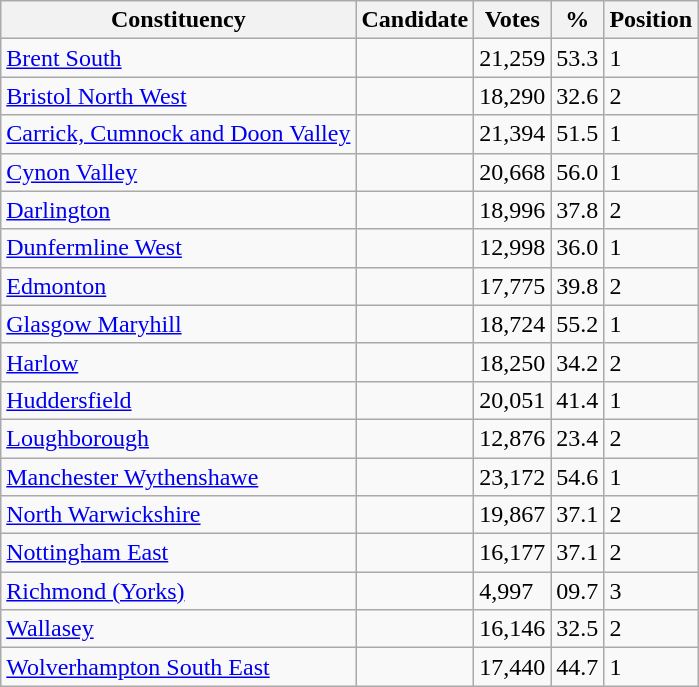<table class="wikitable sortable">
<tr>
<th>Constituency</th>
<th>Candidate</th>
<th>Votes</th>
<th>%</th>
<th>Position</th>
</tr>
<tr>
<td><a href='#'>Brent South</a></td>
<td></td>
<td>21,259</td>
<td>53.3</td>
<td>1</td>
</tr>
<tr>
<td><a href='#'>Bristol North West</a></td>
<td></td>
<td>18,290</td>
<td>32.6</td>
<td>2</td>
</tr>
<tr>
<td><a href='#'>Carrick, Cumnock and Doon Valley</a></td>
<td></td>
<td>21,394</td>
<td>51.5</td>
<td>1</td>
</tr>
<tr>
<td><a href='#'>Cynon Valley</a></td>
<td></td>
<td>20,668</td>
<td>56.0</td>
<td>1</td>
</tr>
<tr>
<td><a href='#'>Darlington</a></td>
<td></td>
<td>18,996</td>
<td>37.8</td>
<td>2</td>
</tr>
<tr>
<td><a href='#'>Dunfermline West</a></td>
<td></td>
<td>12,998</td>
<td>36.0</td>
<td>1</td>
</tr>
<tr>
<td><a href='#'>Edmonton</a></td>
<td></td>
<td>17,775</td>
<td>39.8</td>
<td>2</td>
</tr>
<tr>
<td><a href='#'>Glasgow Maryhill</a></td>
<td></td>
<td>18,724</td>
<td>55.2</td>
<td>1</td>
</tr>
<tr>
<td><a href='#'>Harlow</a></td>
<td></td>
<td>18,250</td>
<td>34.2</td>
<td>2</td>
</tr>
<tr>
<td><a href='#'>Huddersfield</a></td>
<td></td>
<td>20,051</td>
<td>41.4</td>
<td>1</td>
</tr>
<tr>
<td><a href='#'>Loughborough</a></td>
<td></td>
<td>12,876</td>
<td>23.4</td>
<td>2</td>
</tr>
<tr>
<td><a href='#'>Manchester Wythenshawe</a></td>
<td></td>
<td>23,172</td>
<td>54.6</td>
<td>1</td>
</tr>
<tr>
<td><a href='#'>North Warwickshire</a></td>
<td></td>
<td>19,867</td>
<td>37.1</td>
<td>2</td>
</tr>
<tr>
<td><a href='#'>Nottingham East</a></td>
<td></td>
<td>16,177</td>
<td>37.1</td>
<td>2</td>
</tr>
<tr>
<td><a href='#'>Richmond (Yorks)</a></td>
<td></td>
<td>4,997</td>
<td>09.7</td>
<td>3</td>
</tr>
<tr>
<td><a href='#'>Wallasey</a></td>
<td></td>
<td>16,146</td>
<td>32.5</td>
<td>2</td>
</tr>
<tr>
<td><a href='#'>Wolverhampton South East</a></td>
<td></td>
<td>17,440</td>
<td>44.7</td>
<td>1</td>
</tr>
</table>
